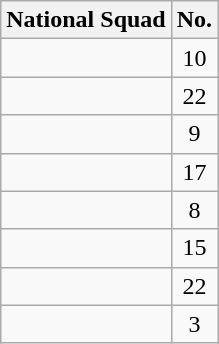<table class="wikitable sortable">
<tr>
<th>National Squad</th>
<th>No.</th>
</tr>
<tr>
<td></td>
<td style="text-align:center;">10</td>
</tr>
<tr>
<td></td>
<td style="text-align:center;">22</td>
</tr>
<tr>
<td></td>
<td style="text-align:center;">9</td>
</tr>
<tr>
<td></td>
<td style="text-align:center;">17</td>
</tr>
<tr>
<td></td>
<td style="text-align:center;">8</td>
</tr>
<tr>
<td></td>
<td style="text-align:center;">15</td>
</tr>
<tr>
<td></td>
<td style="text-align:center;">22</td>
</tr>
<tr>
<td></td>
<td style="text-align:center;">3</td>
</tr>
</table>
